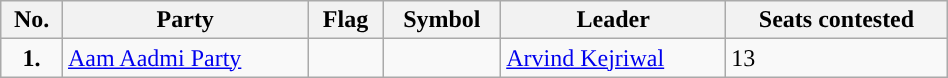<table class="wikitable" width="50%">
<tr>
<th>No.</th>
<th>Party</th>
<th>Flag</th>
<th>Symbol</th>
<th>Leader</th>
<th>Seats contested</th>
</tr>
<tr>
<td ! style="text-align:center; background:"><strong>1.</strong></td>
<td><a href='#'>Aam Aadmi Party</a></td>
<td></td>
<td></td>
<td><a href='#'>Arvind Kejriwal</a></td>
<td>13</td>
</tr>
</table>
